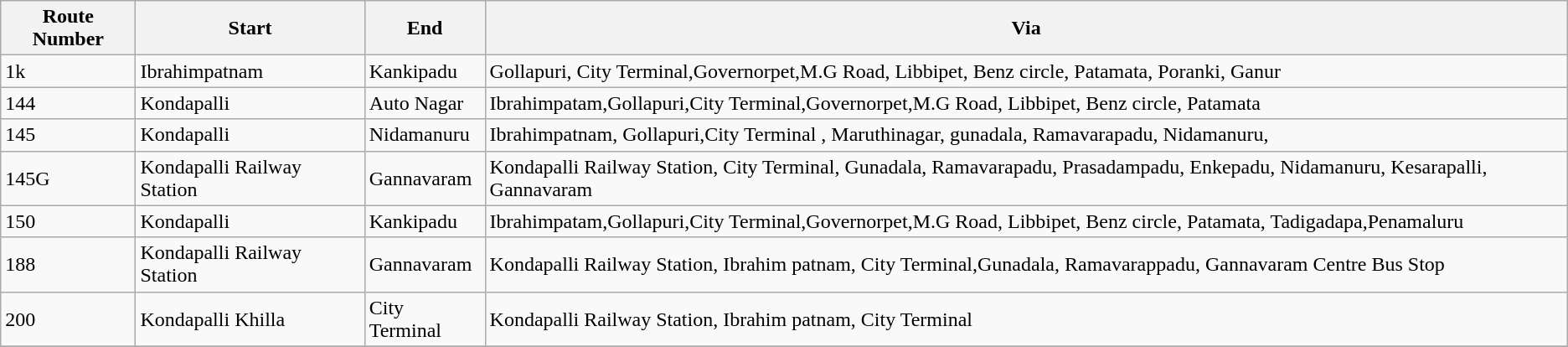<table class="sortable wikitable">
<tr>
<th>Route Number</th>
<th>Start</th>
<th>End</th>
<th>Via</th>
</tr>
<tr>
<td>1k</td>
<td>Ibrahimpatnam</td>
<td>Kankipadu</td>
<td>Gollapuri, City Terminal,Governorpet,M.G Road, Libbipet, Benz circle, Patamata, Poranki, Ganur</td>
</tr>
<tr>
<td>144</td>
<td>Kondapalli</td>
<td>Auto Nagar</td>
<td>Ibrahimpatam,Gollapuri,City Terminal,Governorpet,M.G Road, Libbipet, Benz circle, Patamata</td>
</tr>
<tr>
<td>145</td>
<td>Kondapalli</td>
<td>Nidamanuru</td>
<td>Ibrahimpatnam, Gollapuri,City Terminal , Maruthinagar, gunadala, Ramavarapadu, Nidamanuru,</td>
</tr>
<tr>
<td>145G</td>
<td>Kondapalli Railway Station</td>
<td>Gannavaram</td>
<td>Kondapalli Railway Station, City Terminal, Gunadala, Ramavarapadu, Prasadampadu, Enkepadu, Nidamanuru, Kesarapalli, Gannavaram</td>
</tr>
<tr>
<td>150</td>
<td>Kondapalli</td>
<td>Kankipadu</td>
<td>Ibrahimpatam,Gollapuri,City Terminal,Governorpet,M.G Road, Libbipet, Benz circle, Patamata, Tadigadapa,Penamaluru</td>
</tr>
<tr>
<td>188</td>
<td>Kondapalli Railway Station</td>
<td>Gannavaram</td>
<td>Kondapalli Railway Station, Ibrahim patnam, City Terminal,Gunadala, Ramavarappadu, Gannavaram Centre Bus Stop</td>
</tr>
<tr>
<td>200</td>
<td>Kondapalli Khilla</td>
<td>City Terminal</td>
<td>Kondapalli Railway Station, Ibrahim patnam, City Terminal</td>
</tr>
<tr>
</tr>
</table>
